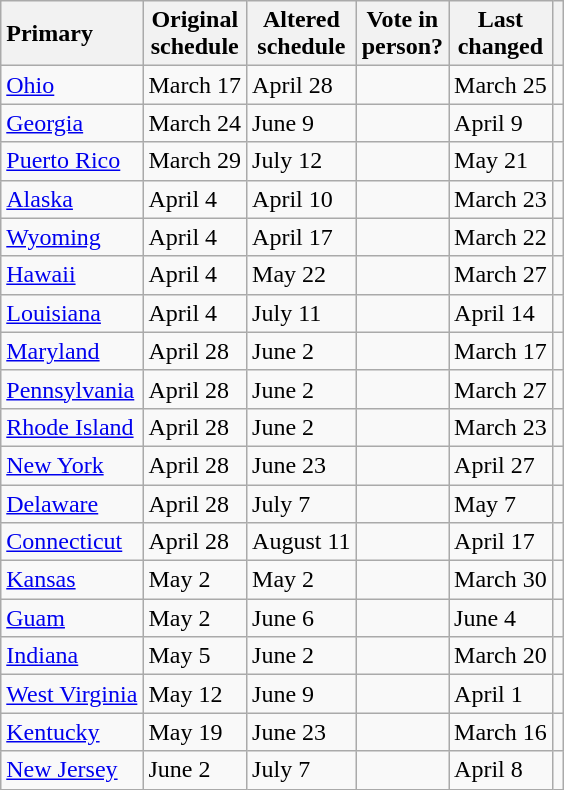<table class="wikitable sortable">
<tr>
<th scope="col" style="text-align:left;">Primary</th>
<th scope="col">Original<br>schedule</th>
<th scope="col">Altered<br>schedule</th>
<th scope="col">Vote in<br>person?</th>
<th scope="col">Last<br>changed</th>
<th scope="col" class="unsortable"></th>
</tr>
<tr>
<td><a href='#'>Ohio</a></td>
<td data-sort-value="2020-03-17">March 17</td>
<td data-sort-value="2020-04-28">April 28</td>
<td></td>
<td data-sort-value="2020-03-25">March 25</td>
<td></td>
</tr>
<tr>
<td><a href='#'>Georgia</a></td>
<td data-sort-value="2020-03-24">March 24</td>
<td data-sort-value="2020-06-09">June 9</td>
<td></td>
<td data-sort-value="2020-04-09">April 9</td>
<td></td>
</tr>
<tr>
<td><a href='#'>Puerto Rico</a></td>
<td data-sort-value="2020-03-29">March 29</td>
<td data-sort-value="2020-07-12">July 12</td>
<td></td>
<td data-sort-value="2020-05-21">May 21</td>
<td></td>
</tr>
<tr>
<td><a href='#'>Alaska</a></td>
<td data-sort-value="2020-04-04">April 4</td>
<td data-sort-value="2020-04-10">April 10</td>
<td></td>
<td data-sort-value="2020-03-23">March 23</td>
<td></td>
</tr>
<tr>
<td><a href='#'>Wyoming</a></td>
<td data-sort-value="2020-04-04">April 4</td>
<td data-sort-value="2020-04-17">April 17</td>
<td></td>
<td data-sort-value="2020-03-22">March 22</td>
<td></td>
</tr>
<tr>
<td><a href='#'>Hawaii</a></td>
<td data-sort-value="2020-04-04">April 4</td>
<td data-sort-value="2020-05-22">May 22</td>
<td></td>
<td data-sort-value="2020-03-27">March 27</td>
<td></td>
</tr>
<tr>
<td><a href='#'>Louisiana</a></td>
<td data-sort-value="2020-04-04">April 4</td>
<td data-sort-value="2020-07-11">July 11</td>
<td></td>
<td data-sort-value="2020-04-14">April 14</td>
<td></td>
</tr>
<tr>
<td><a href='#'>Maryland</a></td>
<td data-sort-value="2020-04-28">April 28</td>
<td data-sort-value="2020-06-02">June 2</td>
<td></td>
<td data-sort-value="2020-03-17">March 17</td>
<td></td>
</tr>
<tr>
<td><a href='#'>Pennsylvania</a></td>
<td data-sort-value="2020-04-28">April 28</td>
<td data-sort-value="2020-06-02">June 2</td>
<td></td>
<td data-sort-value="2020-03-27">March 27</td>
<td></td>
</tr>
<tr>
<td><a href='#'>Rhode Island</a></td>
<td data-sort-value="2020-04-28">April 28</td>
<td data-sort-value="2020-06-02">June 2</td>
<td></td>
<td data-sort-value="2020-03-23">March 23</td>
<td></td>
</tr>
<tr>
<td><a href='#'>New York</a></td>
<td data-sort-value="2020-04-28">April 28</td>
<td data-sort-value="2020-06-23">June 23</td>
<td></td>
<td data-sort-value="2020-04-27">April 27</td>
<td></td>
</tr>
<tr>
<td><a href='#'>Delaware</a></td>
<td data-sort-value="2020-04-28">April 28</td>
<td data-sort-value="2020-07-07">July 7</td>
<td></td>
<td data-sort-value="2020-05-07">May 7</td>
<td></td>
</tr>
<tr>
<td><a href='#'>Connecticut</a></td>
<td data-sort-value="2020-04-28">April 28</td>
<td data-sort-value="2020-08-11">August 11</td>
<td></td>
<td data-sort-value="2020-04-17">April 17</td>
<td></td>
</tr>
<tr>
<td><a href='#'>Kansas</a></td>
<td data-sort-value="2020-05-02">May 2</td>
<td data-sort-value="2020-05-02">May 2</td>
<td></td>
<td data-sort-value="2020-03-30">March 30</td>
<td></td>
</tr>
<tr>
<td><a href='#'>Guam</a></td>
<td data-sort-value="2020-05-02">May 2</td>
<td data-sort-value="2020-06-06">June 6</td>
<td></td>
<td data-sort-value="2020-06-04">June 4</td>
<td></td>
</tr>
<tr>
<td><a href='#'>Indiana</a></td>
<td data-sort-value="2020-05-05">May 5</td>
<td data-sort-value="2020-06-02">June 2</td>
<td></td>
<td data-sort-value="2020-03-20">March 20</td>
<td></td>
</tr>
<tr>
<td><a href='#'>West Virginia</a></td>
<td data-sort-value="2020-05-12">May 12</td>
<td data-sort-value="2020-06-09">June 9</td>
<td></td>
<td data-sort-value="2020-04-01">April 1</td>
<td></td>
</tr>
<tr>
<td><a href='#'>Kentucky</a></td>
<td data-sort-value="2020-05-19">May 19</td>
<td data-sort-value="2020-06-23">June 23</td>
<td></td>
<td data-sort-value="2020-03-16">March 16</td>
<td></td>
</tr>
<tr>
<td><a href='#'>New Jersey</a></td>
<td data-sort-value="2020-06-02">June 2</td>
<td data-sort-value="2020-07-07">July 7</td>
<td></td>
<td data-sort-value="2020-04-08">April 8</td>
<td></td>
</tr>
</table>
